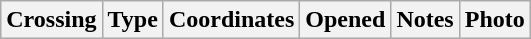<table class="wikitable plainrowheaders sortable">
<tr>
<th scope="col">Crossing</th>
<th scope="col">Type</th>
<th scope="col">Coordinates</th>
<th scope="col">Opened</th>
<th scope="col">Notes</th>
<th scope="col">Photo<br>






</th>
</tr>
</table>
